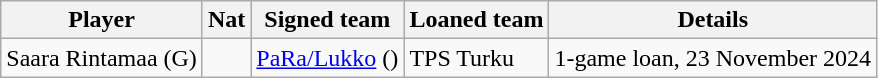<table class="wikitable" width="" 85%">
<tr>
<th>Player</th>
<th>Nat</th>
<th>Signed team</th>
<th>Loaned team</th>
<th>Details</th>
</tr>
<tr>
<td>Saara Rintamaa (G)</td>
<td align=center></td>
<td><a href='#'>PaRa/Lukko</a> (<a href='#'></a>)</td>
<td>TPS Turku</td>
<td>1-game loan, 23 November 2024</td>
</tr>
</table>
